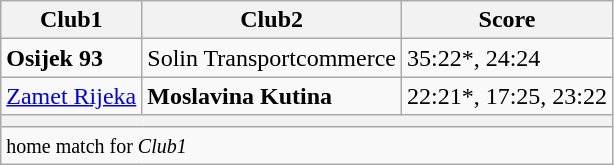<table class="wikitable">
<tr>
<th>Club1</th>
<th>Club2</th>
<th>Score</th>
</tr>
<tr>
<td><strong>Osijek 93</strong></td>
<td>Solin Transportcommerce</td>
<td>35:22*, 24:24</td>
</tr>
<tr>
<td><a href='#'>Zamet Rijeka</a></td>
<td><strong>Moslavina Kutina</strong></td>
<td>22:21*, 17:25, 23:22</td>
</tr>
<tr>
<th colspan="3"></th>
</tr>
<tr>
<td colspan="3"><small> home match for <em>Club1<strong> </small></td>
</tr>
</table>
